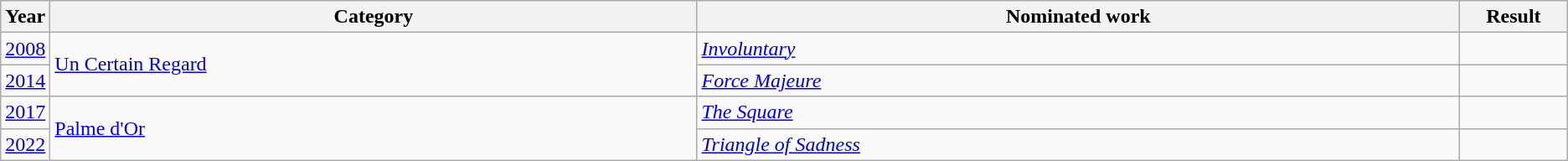<table class=wikitable>
<tr>
<th scope="col" style="width:1em;">Year</th>
<th scope="col" style="width:33em;">Category</th>
<th scope="col" style="width:39em;">Nominated work</th>
<th scope="col" style="width:5em;">Result</th>
</tr>
<tr>
<td><a href='#'>2008</a></td>
<td rowspan="2"><a href='#'>Un Certain Regard</a></td>
<td><em><a href='#'>Involuntary</a></em></td>
<td></td>
</tr>
<tr>
<td><a href='#'>2014</a></td>
<td><em><a href='#'>Force Majeure</a></em></td>
<td></td>
</tr>
<tr>
<td><a href='#'>2017</a></td>
<td rowspan="2"><a href='#'>Palme d'Or</a></td>
<td><em><a href='#'>The Square</a></em></td>
<td></td>
</tr>
<tr>
<td><a href='#'>2022</a></td>
<td><em><a href='#'>Triangle of Sadness</a></em></td>
<td></td>
</tr>
</table>
